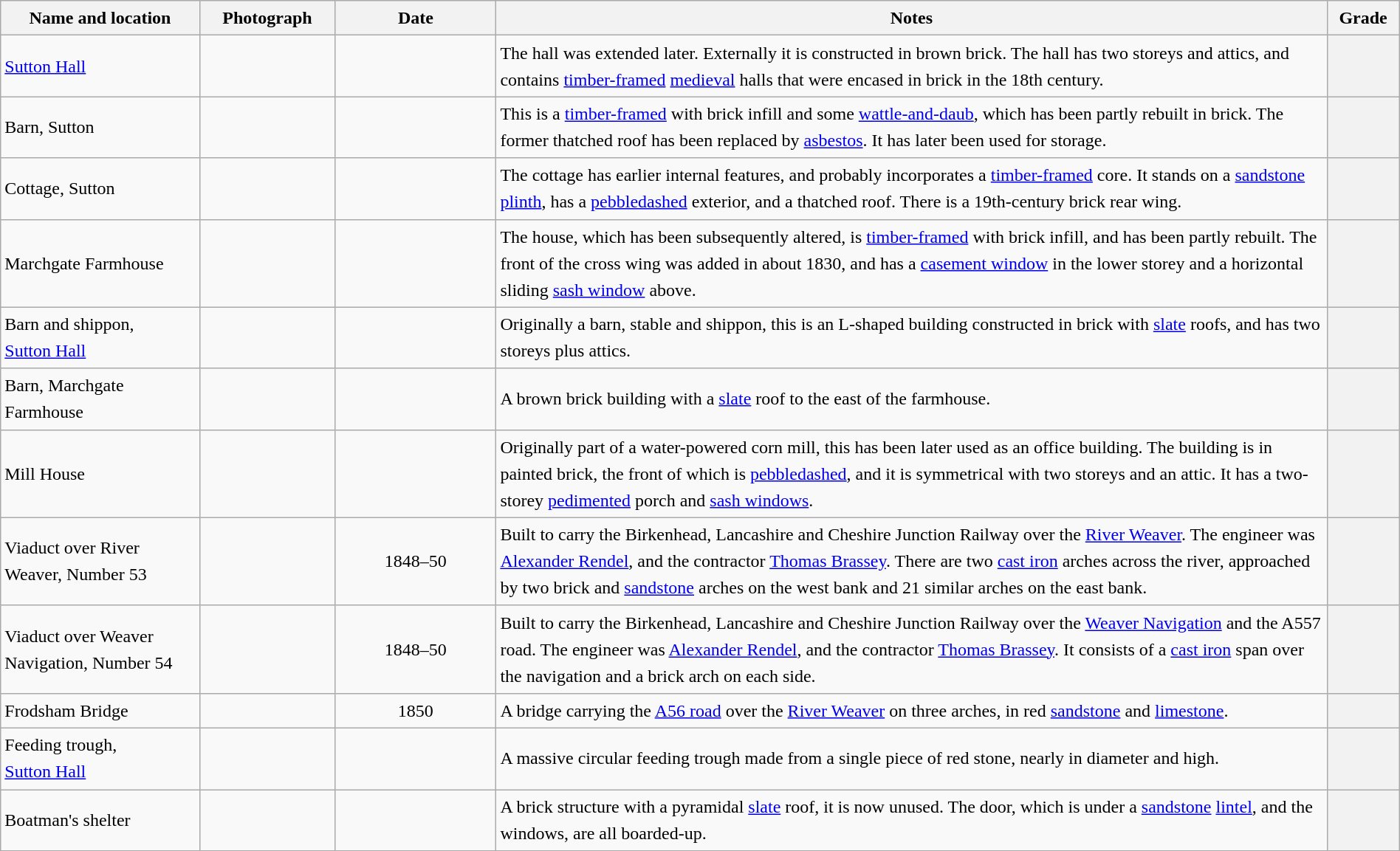<table class="wikitable sortable plainrowheaders" style="width:100%;border:0px;text-align:left;line-height:150%;">
<tr>
<th scope="col"  style="width:150px">Name and location</th>
<th scope="col"  style="width:100px" class="unsortable">Photograph</th>
<th scope="col"  style="width:120px">Date</th>
<th scope="col"  style="width:650px" class="unsortable">Notes</th>
<th scope="col"  style="width:50px">Grade</th>
</tr>
<tr>
<td><a href='#'>Sutton Hall</a><br><small></small></td>
<td></td>
<td align="center"></td>
<td>The hall was extended later.  Externally it is constructed in brown brick.  The hall has two storeys and attics, and contains <a href='#'>timber-framed</a> <a href='#'>medieval</a> halls that were encased in brick in the 18th century.</td>
<th></th>
</tr>
<tr>
<td>Barn, Sutton<br><small></small></td>
<td></td>
<td align="center"></td>
<td>This is a <a href='#'>timber-framed</a> with brick infill and some <a href='#'>wattle-and-daub</a>, which has been partly rebuilt in brick.  The former thatched roof has been replaced by <a href='#'>asbestos</a>.  It has later been used for storage.</td>
<th></th>
</tr>
<tr>
<td>Cottage, Sutton<br><small></small></td>
<td></td>
<td align="center"></td>
<td>The cottage has earlier internal features, and probably incorporates a <a href='#'>timber-framed</a> core.  It stands on a <a href='#'>sandstone</a> <a href='#'>plinth</a>, has a <a href='#'>pebbledashed</a> exterior, and a thatched roof.  There is a 19th-century brick rear wing.</td>
<th></th>
</tr>
<tr>
<td>Marchgate Farmhouse<br><small></small></td>
<td></td>
<td align="center"></td>
<td>The house, which has been subsequently altered, is <a href='#'>timber-framed</a> with brick infill, and has been partly rebuilt.  The front of the cross wing was added in about 1830, and has a <a href='#'>casement window</a> in the lower storey and a horizontal sliding <a href='#'>sash window</a> above.</td>
<th></th>
</tr>
<tr>
<td>Barn and shippon,<br><a href='#'>Sutton Hall</a><br><small></small></td>
<td></td>
<td align="center"></td>
<td>Originally a barn, stable and shippon, this is an L-shaped building constructed in brick with <a href='#'>slate</a> roofs, and has two storeys plus attics.</td>
<th></th>
</tr>
<tr>
<td>Barn, Marchgate Farmhouse<br><small></small></td>
<td></td>
<td align="center"></td>
<td>A brown brick building with a <a href='#'>slate</a> roof to the east of the farmhouse.</td>
<th></th>
</tr>
<tr>
<td>Mill House<br><small></small></td>
<td></td>
<td align="center"></td>
<td>Originally part of a water-powered corn mill, this has been later used as an office building.  The building is in painted brick, the front of which is <a href='#'>pebbledashed</a>, and it is symmetrical with two storeys and an attic.  It has a two-storey <a href='#'>pedimented</a> porch and <a href='#'>sash windows</a>.</td>
<th></th>
</tr>
<tr>
<td>Viaduct over River Weaver, Number 53<br><small></small></td>
<td></td>
<td align="center">1848–50</td>
<td>Built to carry the Birkenhead, Lancashire and Cheshire Junction Railway over the <a href='#'>River Weaver</a>.  The engineer was <a href='#'>Alexander Rendel</a>, and the contractor <a href='#'>Thomas Brassey</a>.  There are two <a href='#'>cast iron</a> arches across the river, approached by two brick and <a href='#'>sandstone</a> arches on the west bank and 21 similar arches on the east bank.</td>
<th></th>
</tr>
<tr>
<td>Viaduct over Weaver Navigation, Number 54<br><small></small></td>
<td></td>
<td align="center">1848–50</td>
<td>Built to carry the Birkenhead, Lancashire and Cheshire Junction Railway over the <a href='#'>Weaver Navigation</a> and the A557 road.  The engineer was <a href='#'>Alexander Rendel</a>, and the contractor <a href='#'>Thomas Brassey</a>.  It consists of a <a href='#'>cast iron</a> span over the navigation and a brick arch on each side.</td>
<th></th>
</tr>
<tr>
<td>Frodsham Bridge<br><small></small></td>
<td></td>
<td align="center">1850</td>
<td>A bridge carrying the <a href='#'>A56 road</a> over the <a href='#'>River Weaver</a> on three arches, in red <a href='#'>sandstone</a> and <a href='#'>limestone</a>.</td>
<th></th>
</tr>
<tr>
<td>Feeding trough,<br><a href='#'>Sutton Hall</a><br><small></small></td>
<td></td>
<td align="center"></td>
<td>A massive circular feeding trough made from a single piece of red stone, nearly  in diameter and   high.</td>
<th></th>
</tr>
<tr>
<td>Boatman's shelter<br><small></small></td>
<td></td>
<td align="center"></td>
<td>A brick structure with a pyramidal <a href='#'>slate</a> roof, it is now unused.  The door, which is under a <a href='#'>sandstone</a> <a href='#'>lintel</a>, and the windows, are all boarded-up.</td>
<th></th>
</tr>
<tr>
</tr>
</table>
